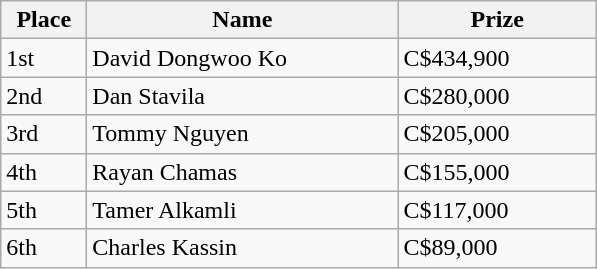<table class="wikitable">
<tr>
<th style="width:50px;">Place</th>
<th style="width:200px;">Name</th>
<th style="width:125px;">Prize</th>
</tr>
<tr>
<td>1st</td>
<td> David Dongwoo Ko</td>
<td>C$434,900</td>
</tr>
<tr>
<td>2nd</td>
<td> Dan Stavila</td>
<td>C$280,000</td>
</tr>
<tr>
<td>3rd</td>
<td> Tommy Nguyen</td>
<td>C$205,000</td>
</tr>
<tr>
<td>4th</td>
<td> Rayan Chamas</td>
<td>C$155,000</td>
</tr>
<tr>
<td>5th</td>
<td> Tamer Alkamli</td>
<td>C$117,000</td>
</tr>
<tr>
<td>6th</td>
<td> Charles Kassin</td>
<td>C$89,000</td>
</tr>
</table>
